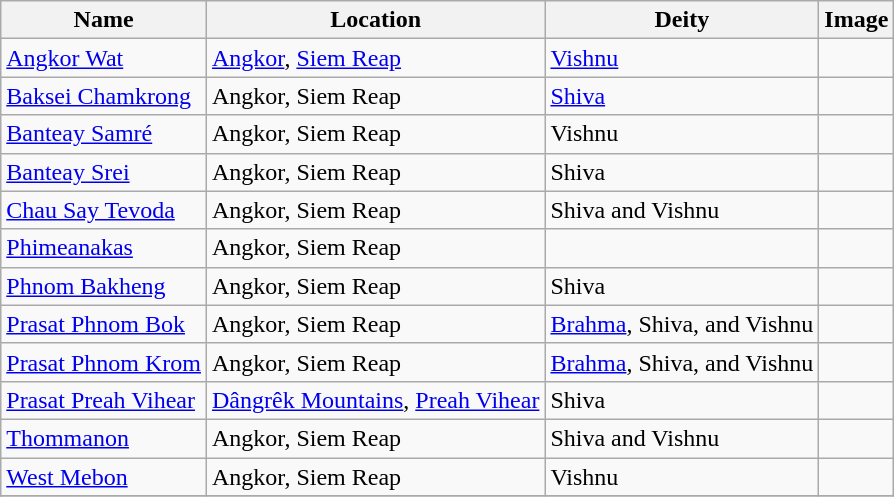<table class="wikitable sortable">
<tr>
<th>Name</th>
<th>Location</th>
<th>Deity</th>
<th>Image</th>
</tr>
<tr>
<td><a href='#'>Angkor Wat</a></td>
<td><a href='#'>Angkor</a>, <a href='#'>Siem Reap</a></td>
<td><a href='#'>Vishnu</a></td>
<td></td>
</tr>
<tr>
<td><a href='#'>Baksei Chamkrong</a></td>
<td>Angkor, Siem Reap</td>
<td><a href='#'>Shiva</a></td>
<td></td>
</tr>
<tr>
<td><a href='#'>Banteay Samré</a></td>
<td>Angkor, Siem Reap</td>
<td>Vishnu</td>
<td></td>
</tr>
<tr>
<td><a href='#'>Banteay Srei</a></td>
<td>Angkor, Siem Reap</td>
<td>Shiva</td>
<td></td>
</tr>
<tr>
<td><a href='#'>Chau Say Tevoda</a></td>
<td>Angkor, Siem Reap</td>
<td>Shiva and Vishnu</td>
<td></td>
</tr>
<tr>
<td><a href='#'>Phimeanakas</a></td>
<td>Angkor, Siem Reap</td>
<td></td>
<td></td>
</tr>
<tr>
<td><a href='#'>Phnom Bakheng</a></td>
<td>Angkor, Siem Reap</td>
<td>Shiva</td>
<td></td>
</tr>
<tr>
<td><a href='#'>Prasat Phnom Bok</a></td>
<td>Angkor, Siem Reap</td>
<td><a href='#'>Brahma</a>, Shiva, and Vishnu</td>
<td></td>
</tr>
<tr>
<td><a href='#'>Prasat Phnom Krom</a></td>
<td>Angkor, Siem Reap</td>
<td><a href='#'>Brahma</a>, Shiva, and Vishnu</td>
<td></td>
</tr>
<tr>
<td><a href='#'>Prasat Preah Vihear</a></td>
<td><a href='#'>Dângrêk Mountains</a>, <a href='#'>Preah Vihear</a></td>
<td>Shiva</td>
<td></td>
</tr>
<tr>
<td><a href='#'>Thommanon</a></td>
<td>Angkor, Siem Reap</td>
<td>Shiva and Vishnu</td>
<td></td>
</tr>
<tr>
<td><a href='#'>West Mebon</a></td>
<td>Angkor, Siem Reap</td>
<td>Vishnu</td>
<td></td>
</tr>
<tr>
</tr>
</table>
